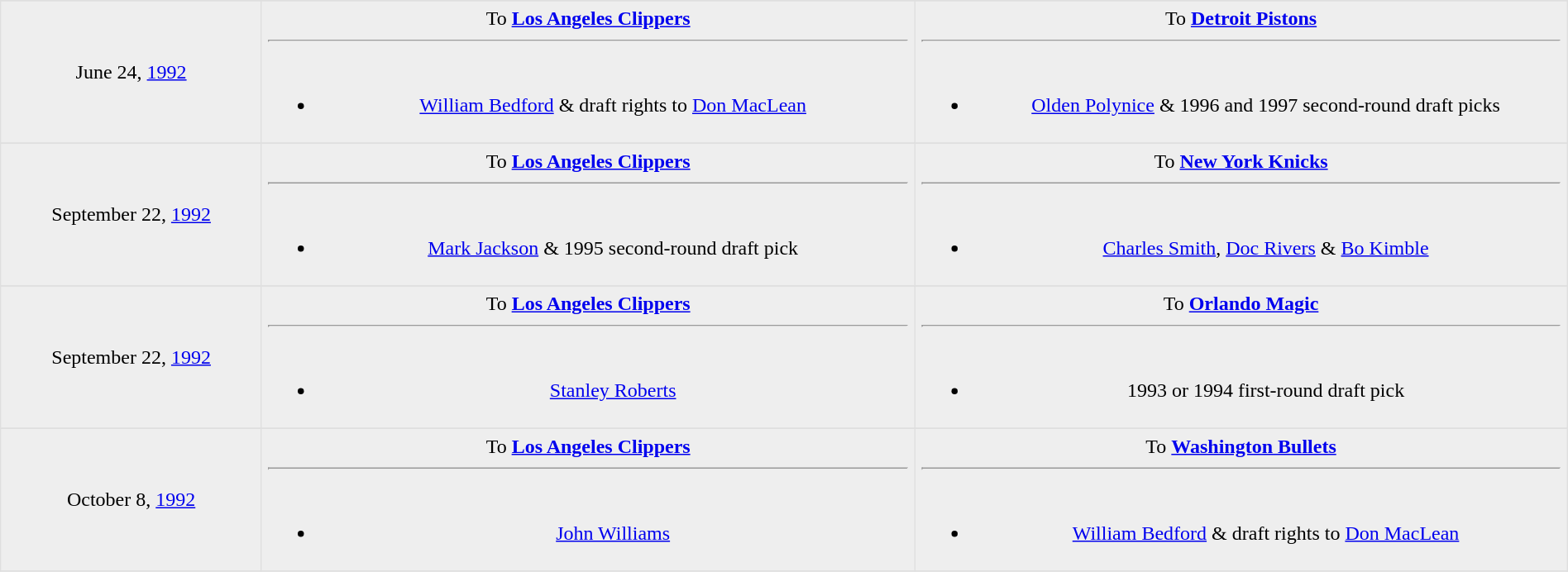<table border=1 style="border-collapse:collapse; text-align: center; width: 100%" bordercolor="#DFDFDF"  cellpadding="5">
<tr>
</tr>
<tr bgcolor="eeeeee">
<td style="width:12%">June 24, <a href='#'>1992</a></td>
<td style="width:30%" valign="top">To <strong><a href='#'>Los Angeles Clippers</a></strong><hr><br><ul><li><a href='#'>William Bedford</a> & draft rights to <a href='#'>Don MacLean</a></li></ul></td>
<td style="width:30%" valign="top">To <strong><a href='#'>Detroit Pistons</a></strong><hr><br><ul><li><a href='#'>Olden Polynice</a> & 1996 and 1997 second-round draft picks</li></ul></td>
</tr>
<tr>
</tr>
<tr bgcolor="eeeeee">
<td style="width:12%">September 22, <a href='#'>1992</a></td>
<td style="width:30%" valign="top">To <strong><a href='#'>Los Angeles Clippers</a></strong><hr><br><ul><li><a href='#'>Mark Jackson</a> & 1995 second-round draft pick</li></ul></td>
<td style="width:30%" valign="top">To <strong><a href='#'>New York Knicks</a></strong><hr><br><ul><li><a href='#'>Charles Smith</a>, <a href='#'>Doc Rivers</a> & <a href='#'>Bo Kimble</a></li></ul></td>
</tr>
<tr>
</tr>
<tr bgcolor="eeeeee">
<td style="width:12%">September 22, <a href='#'>1992</a></td>
<td style="width:30%" valign="top">To <strong><a href='#'>Los Angeles Clippers</a></strong><hr><br><ul><li><a href='#'>Stanley Roberts</a></li></ul></td>
<td style="width:30%" valign="top">To <strong><a href='#'>Orlando Magic</a></strong><hr><br><ul><li>1993 or 1994 first-round draft pick</li></ul></td>
</tr>
<tr>
</tr>
<tr bgcolor="eeeeee">
<td style="width:12%">October 8, <a href='#'>1992</a></td>
<td style="width:30%" valign="top">To <strong><a href='#'>Los Angeles Clippers</a></strong><hr><br><ul><li><a href='#'>John Williams</a></li></ul></td>
<td style="width:30%" valign="top">To <strong><a href='#'>Washington Bullets</a></strong><hr><br><ul><li><a href='#'>William Bedford</a> & draft rights to <a href='#'>Don MacLean</a></li></ul></td>
</tr>
<tr>
</tr>
</table>
